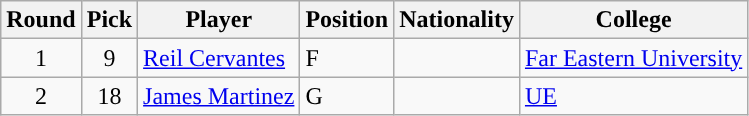<table class="wikitable sortable sortable">
<tr>
<th>Round</th>
<th>Pick</th>
<th>Player</th>
<th>Position</th>
<th>Nationality</th>
<th>College</th>
</tr>
<tr>
<td align=center>1</td>
<td align=center>9</td>
<td><a href='#'>Reil Cervantes</a></td>
<td>F</td>
<td></td>
<td><a href='#'>Far Eastern University</a></td>
</tr>
<tr>
<td align=center>2</td>
<td align=center>18</td>
<td><a href='#'>James Martinez</a></td>
<td>G</td>
<td></td>
<td><a href='#'>UE</a></td>
</tr>
</table>
